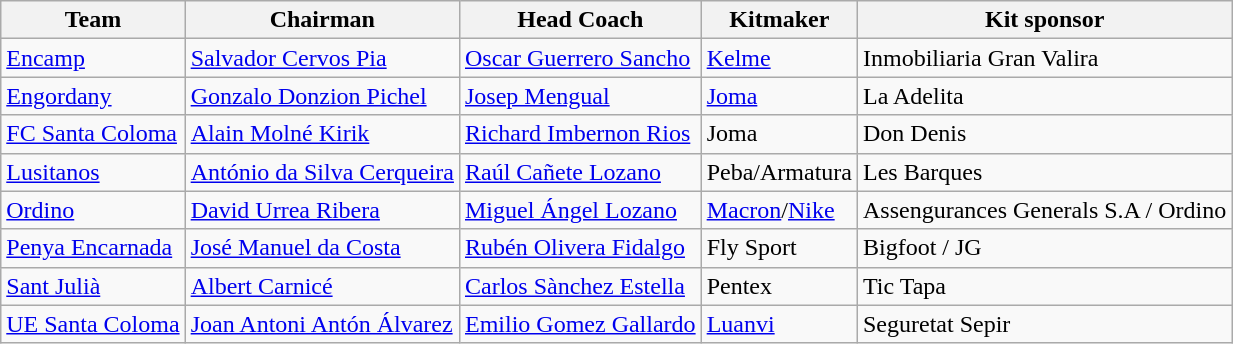<table class="wikitable sortable">
<tr>
<th>Team</th>
<th>Chairman</th>
<th>Head Coach</th>
<th>Kitmaker</th>
<th>Kit sponsor</th>
</tr>
<tr>
<td><a href='#'>Encamp</a></td>
<td> <a href='#'>Salvador Cervos Pia</a></td>
<td> <a href='#'>Oscar Guerrero Sancho</a></td>
<td><a href='#'>Kelme</a></td>
<td>Inmobiliaria Gran Valira</td>
</tr>
<tr>
<td><a href='#'>Engordany</a></td>
<td> <a href='#'>Gonzalo Donzion Pichel</a></td>
<td> <a href='#'>Josep Mengual</a></td>
<td><a href='#'>Joma</a></td>
<td>La Adelita</td>
</tr>
<tr>
<td><a href='#'>FC Santa Coloma</a></td>
<td> <a href='#'>Alain Molné Kirik</a></td>
<td> <a href='#'>Richard Imbernon Rios</a></td>
<td>Joma</td>
<td>Don Denis</td>
</tr>
<tr>
<td><a href='#'>Lusitanos</a></td>
<td> <a href='#'>António da Silva Cerqueira</a></td>
<td> <a href='#'>Raúl Cañete Lozano</a></td>
<td>Peba/Armatura</td>
<td>Les Barques</td>
</tr>
<tr>
<td><a href='#'>Ordino</a></td>
<td> <a href='#'>David Urrea Ribera</a></td>
<td> <a href='#'>Miguel Ángel Lozano</a></td>
<td><a href='#'>Macron</a>/<a href='#'>Nike</a></td>
<td>Assengurances Generals S.A / Ordino</td>
</tr>
<tr>
<td><a href='#'>Penya Encarnada</a></td>
<td> <a href='#'>José Manuel da Costa</a></td>
<td> <a href='#'>Rubén Olivera Fidalgo</a></td>
<td>Fly Sport</td>
<td>Bigfoot / JG</td>
</tr>
<tr>
<td><a href='#'>Sant Julià</a></td>
<td> <a href='#'>Albert Carnicé</a></td>
<td> <a href='#'>Carlos Sànchez Estella</a></td>
<td>Pentex</td>
<td>Tic Tapa</td>
</tr>
<tr>
<td><a href='#'>UE Santa Coloma</a></td>
<td> <a href='#'>Joan Antoni Antón Álvarez</a></td>
<td> <a href='#'>Emilio Gomez Gallardo</a></td>
<td><a href='#'>Luanvi</a></td>
<td>Seguretat Sepir</td>
</tr>
</table>
